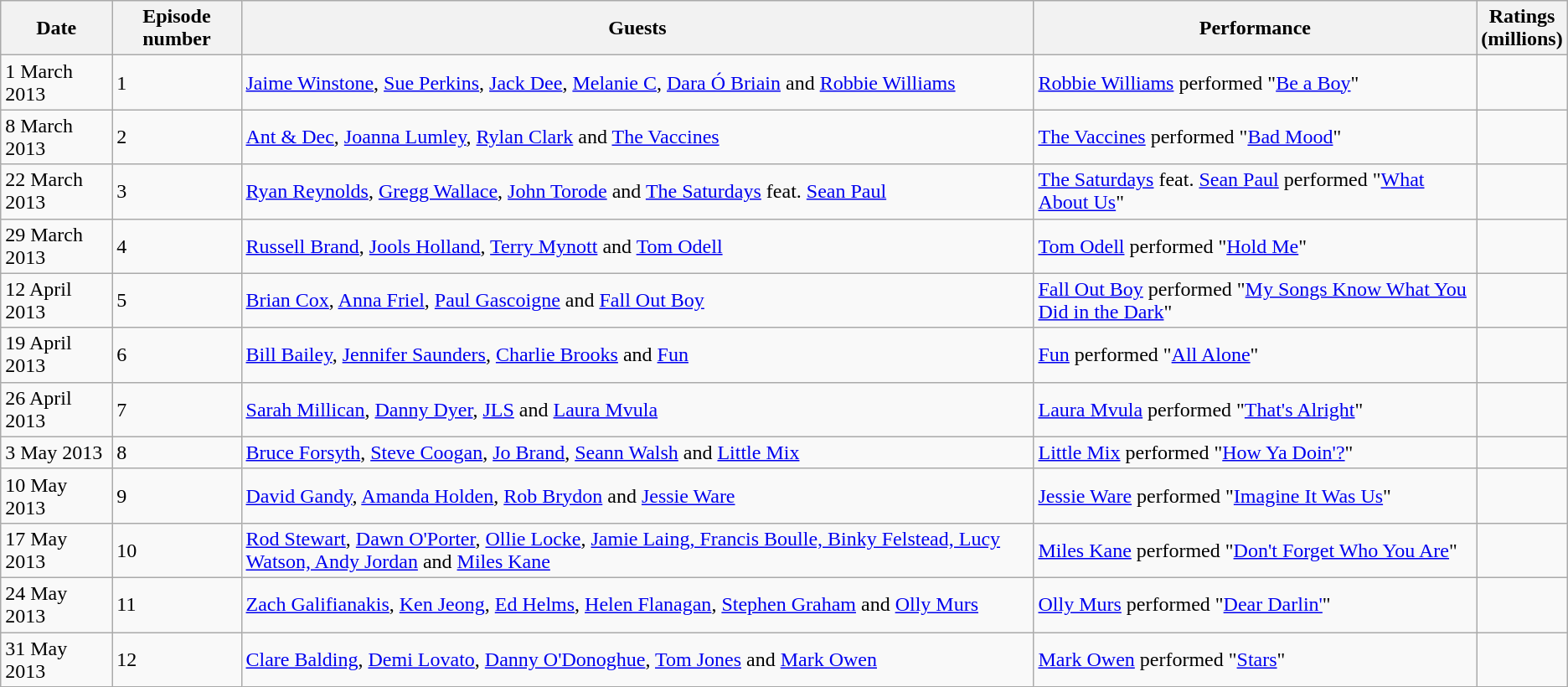<table class="wikitable">
<tr>
<th>Date</th>
<th>Episode number</th>
<th>Guests</th>
<th>Performance</th>
<th>Ratings<br>(millions)</th>
</tr>
<tr>
<td>1 March 2013</td>
<td>1</td>
<td><a href='#'>Jaime Winstone</a>, <a href='#'>Sue Perkins</a>, <a href='#'>Jack Dee</a>, <a href='#'>Melanie C</a>, <a href='#'>Dara Ó Briain</a> and <a href='#'>Robbie Williams</a></td>
<td><a href='#'>Robbie Williams</a> performed "<a href='#'>Be a Boy</a>"</td>
<td></td>
</tr>
<tr>
<td>8 March 2013</td>
<td>2</td>
<td><a href='#'>Ant & Dec</a>, <a href='#'>Joanna Lumley</a>, <a href='#'>Rylan Clark</a> and <a href='#'>The Vaccines</a></td>
<td><a href='#'>The Vaccines</a> performed "<a href='#'>Bad Mood</a>"</td>
<td></td>
</tr>
<tr>
<td>22 March 2013</td>
<td>3</td>
<td><a href='#'>Ryan Reynolds</a>, <a href='#'>Gregg Wallace</a>, <a href='#'>John Torode</a> and <a href='#'>The Saturdays</a> feat. <a href='#'>Sean Paul</a></td>
<td><a href='#'>The Saturdays</a> feat. <a href='#'>Sean Paul</a> performed "<a href='#'>What About Us</a>"</td>
<td></td>
</tr>
<tr>
<td>29 March 2013</td>
<td>4</td>
<td><a href='#'>Russell Brand</a>, <a href='#'>Jools Holland</a>, <a href='#'>Terry Mynott</a> and <a href='#'>Tom Odell</a></td>
<td><a href='#'>Tom Odell</a> performed "<a href='#'>Hold Me</a>"</td>
<td></td>
</tr>
<tr>
<td>12 April 2013</td>
<td>5</td>
<td><a href='#'>Brian Cox</a>, <a href='#'>Anna Friel</a>, <a href='#'>Paul Gascoigne</a> and <a href='#'>Fall Out Boy</a></td>
<td><a href='#'>Fall Out Boy</a> performed "<a href='#'>My Songs Know What You Did in the Dark</a>"</td>
<td></td>
</tr>
<tr>
<td>19 April 2013</td>
<td>6</td>
<td><a href='#'>Bill Bailey</a>, <a href='#'>Jennifer Saunders</a>, <a href='#'>Charlie Brooks</a> and <a href='#'>Fun</a></td>
<td><a href='#'>Fun</a> performed "<a href='#'>All Alone</a>"</td>
<td></td>
</tr>
<tr>
<td>26 April 2013</td>
<td>7</td>
<td><a href='#'>Sarah Millican</a>, <a href='#'>Danny Dyer</a>, <a href='#'>JLS</a> and <a href='#'>Laura Mvula</a></td>
<td><a href='#'>Laura Mvula</a> performed "<a href='#'>That's Alright</a>"</td>
<td></td>
</tr>
<tr>
<td>3 May 2013</td>
<td>8</td>
<td><a href='#'>Bruce Forsyth</a>, <a href='#'>Steve Coogan</a>, <a href='#'>Jo Brand</a>, <a href='#'>Seann Walsh</a> and <a href='#'>Little Mix</a></td>
<td><a href='#'>Little Mix</a> performed "<a href='#'>How Ya Doin'?</a>"</td>
<td></td>
</tr>
<tr>
<td>10 May 2013</td>
<td>9</td>
<td><a href='#'>David Gandy</a>, <a href='#'>Amanda Holden</a>, <a href='#'>Rob Brydon</a> and <a href='#'>Jessie Ware</a></td>
<td><a href='#'>Jessie Ware</a> performed "<a href='#'>Imagine It Was Us</a>"</td>
<td></td>
</tr>
<tr>
<td>17 May 2013</td>
<td>10</td>
<td><a href='#'>Rod Stewart</a>, <a href='#'>Dawn O'Porter</a>, <a href='#'>Ollie Locke</a>, <a href='#'>Jamie Laing, Francis Boulle, Binky Felstead, Lucy Watson, Andy Jordan</a> and <a href='#'>Miles Kane</a></td>
<td><a href='#'>Miles Kane</a> performed "<a href='#'>Don't Forget Who You Are</a>"</td>
<td></td>
</tr>
<tr>
<td>24 May 2013</td>
<td>11</td>
<td><a href='#'>Zach Galifianakis</a>, <a href='#'>Ken Jeong</a>, <a href='#'>Ed Helms</a>, <a href='#'>Helen Flanagan</a>, <a href='#'>Stephen Graham</a> and <a href='#'>Olly Murs</a></td>
<td><a href='#'>Olly Murs</a> performed "<a href='#'>Dear Darlin'</a>"</td>
<td></td>
</tr>
<tr>
<td>31 May 2013</td>
<td>12</td>
<td><a href='#'>Clare Balding</a>, <a href='#'>Demi Lovato</a>, <a href='#'>Danny O'Donoghue</a>, <a href='#'>Tom Jones</a> and <a href='#'>Mark Owen</a></td>
<td><a href='#'>Mark Owen</a> performed "<a href='#'>Stars</a>"</td>
<td></td>
</tr>
</table>
